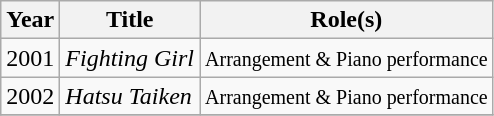<table class="wikitable">
<tr>
<th>Year</th>
<th>Title</th>
<th>Role(s)</th>
</tr>
<tr>
<td>2001</td>
<td><em>Fighting Girl</em></td>
<td><small>Arrangement & Piano performance</small></td>
</tr>
<tr>
<td>2002</td>
<td><em>Hatsu Taiken</em></td>
<td><small>Arrangement & Piano performance</small></td>
</tr>
<tr>
</tr>
</table>
